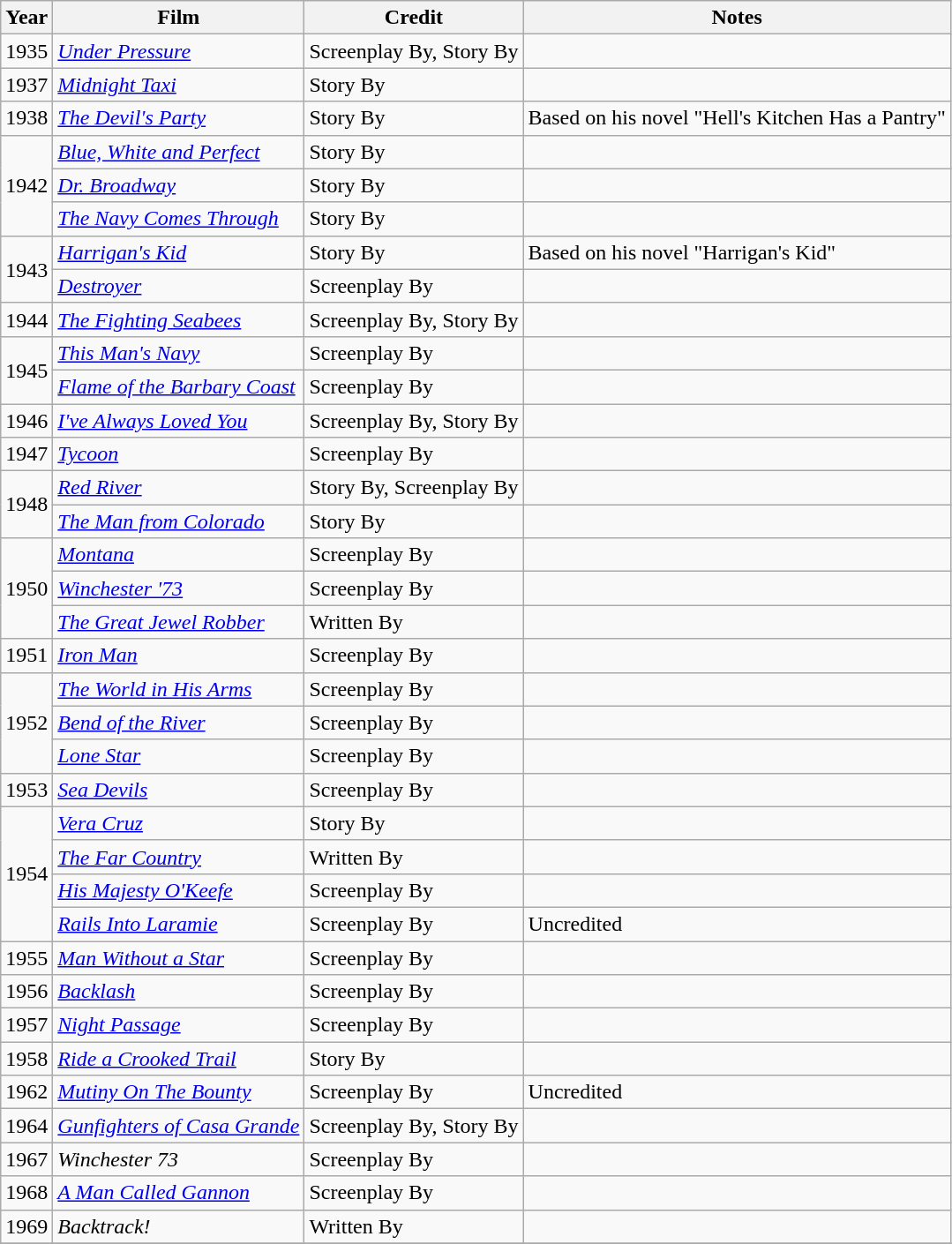<table class="wikitable">
<tr>
<th>Year</th>
<th>Film</th>
<th>Credit</th>
<th>Notes</th>
</tr>
<tr>
<td>1935</td>
<td><em><a href='#'>Under Pressure</a></em></td>
<td>Screenplay By, Story By</td>
<td></td>
</tr>
<tr>
<td>1937</td>
<td><em><a href='#'>Midnight Taxi</a></em></td>
<td>Story By</td>
<td></td>
</tr>
<tr>
<td>1938</td>
<td><em><a href='#'>The Devil's Party</a></em></td>
<td>Story By</td>
<td>Based on his novel "Hell's Kitchen Has a Pantry"</td>
</tr>
<tr>
<td rowspan=3>1942</td>
<td><em><a href='#'>Blue, White and Perfect</a></em></td>
<td>Story By</td>
<td></td>
</tr>
<tr>
<td><em><a href='#'>Dr. Broadway</a></em></td>
<td>Story By</td>
<td></td>
</tr>
<tr>
<td><em><a href='#'>The Navy Comes Through</a></em></td>
<td>Story By</td>
<td></td>
</tr>
<tr>
<td rowspan=2>1943</td>
<td><em><a href='#'>Harrigan's Kid</a></em></td>
<td>Story By</td>
<td>Based on his novel "Harrigan's Kid"</td>
</tr>
<tr>
<td><em><a href='#'>Destroyer</a></em></td>
<td>Screenplay By</td>
<td></td>
</tr>
<tr>
<td>1944</td>
<td><em><a href='#'>The Fighting Seabees</a></em></td>
<td>Screenplay By, Story By</td>
<td></td>
</tr>
<tr>
<td rowspan=2>1945</td>
<td><em><a href='#'>This Man's Navy</a></em></td>
<td>Screenplay By</td>
<td></td>
</tr>
<tr>
<td><em><a href='#'>Flame of the Barbary Coast</a></em></td>
<td>Screenplay By</td>
<td></td>
</tr>
<tr>
<td>1946</td>
<td><em><a href='#'>I've Always Loved You</a></em></td>
<td>Screenplay By, Story By</td>
<td></td>
</tr>
<tr>
<td>1947</td>
<td><em><a href='#'>Tycoon</a></em></td>
<td>Screenplay By</td>
<td></td>
</tr>
<tr>
<td rowspan=2>1948</td>
<td><em><a href='#'>Red River</a></em></td>
<td>Story By, Screenplay By</td>
<td></td>
</tr>
<tr>
<td><em><a href='#'>The Man from Colorado</a></em></td>
<td>Story By</td>
<td></td>
</tr>
<tr>
<td rowspan=3>1950</td>
<td><em><a href='#'>Montana</a></em></td>
<td>Screenplay By</td>
<td></td>
</tr>
<tr>
<td><em><a href='#'>Winchester '73</a></em></td>
<td>Screenplay By</td>
<td></td>
</tr>
<tr>
<td><em><a href='#'>The Great Jewel Robber</a></em></td>
<td>Written By</td>
<td></td>
</tr>
<tr>
<td>1951</td>
<td><em><a href='#'>Iron Man</a></em></td>
<td>Screenplay By</td>
<td></td>
</tr>
<tr>
<td rowspan=3>1952</td>
<td><em><a href='#'>The World in His Arms</a></em></td>
<td>Screenplay By</td>
<td></td>
</tr>
<tr>
<td><em><a href='#'>Bend of the River</a></em></td>
<td>Screenplay By</td>
<td></td>
</tr>
<tr>
<td><em><a href='#'>Lone Star</a></em></td>
<td>Screenplay By</td>
<td></td>
</tr>
<tr>
<td>1953</td>
<td><em><a href='#'>Sea Devils</a></em></td>
<td>Screenplay By</td>
<td></td>
</tr>
<tr>
<td rowspan=4>1954</td>
<td><em><a href='#'>Vera Cruz</a></em></td>
<td>Story By</td>
<td></td>
</tr>
<tr>
<td><em><a href='#'>The Far Country</a></em></td>
<td>Written By</td>
<td></td>
</tr>
<tr>
<td><em><a href='#'>His Majesty O'Keefe</a></em></td>
<td>Screenplay By</td>
<td></td>
</tr>
<tr>
<td><em><a href='#'>Rails Into Laramie</a></em></td>
<td>Screenplay By</td>
<td>Uncredited</td>
</tr>
<tr>
<td>1955</td>
<td><em><a href='#'>Man Without a Star</a></em></td>
<td>Screenplay By</td>
<td></td>
</tr>
<tr>
<td>1956</td>
<td><em><a href='#'>Backlash</a></em></td>
<td>Screenplay By</td>
<td></td>
</tr>
<tr>
<td>1957</td>
<td><em><a href='#'>Night Passage</a></em></td>
<td>Screenplay By</td>
<td></td>
</tr>
<tr>
<td>1958</td>
<td><em><a href='#'>Ride a Crooked Trail</a></em></td>
<td>Story By</td>
<td></td>
</tr>
<tr>
<td>1962</td>
<td><em><a href='#'>Mutiny On The Bounty</a></em></td>
<td>Screenplay By</td>
<td>Uncredited</td>
</tr>
<tr>
<td>1964</td>
<td><em><a href='#'>Gunfighters of Casa Grande</a></em></td>
<td>Screenplay By, Story By</td>
<td></td>
</tr>
<tr>
<td>1967</td>
<td><em>Winchester 73</em></td>
<td>Screenplay By</td>
<td></td>
</tr>
<tr>
<td>1968</td>
<td><em><a href='#'>A Man Called Gannon</a></em></td>
<td>Screenplay By</td>
<td></td>
</tr>
<tr>
<td>1969</td>
<td><em>Backtrack!</em></td>
<td>Written By</td>
<td></td>
</tr>
<tr>
</tr>
</table>
